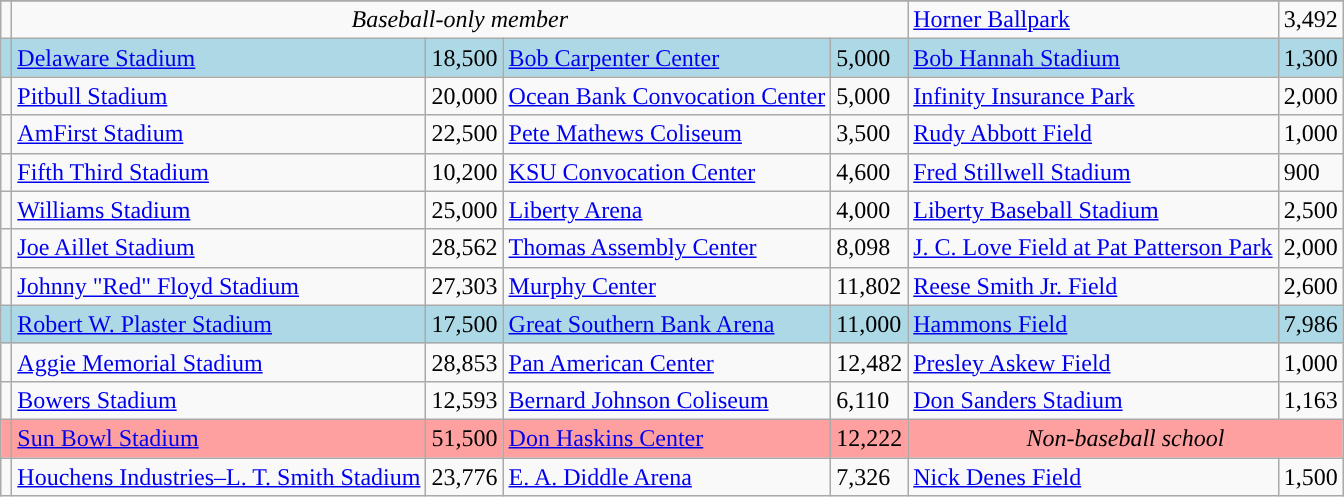<table class="wikitable sortable">
<tr>
</tr>
<tr>
<td><a href='#'></a></td>
<td colspan=4 align=center><em>Baseball-only member</em></td>
<td><a href='#'>Horner Ballpark</a></td>
<td>3,492</td>
</tr>
<tr bgcolor=lightblue>
<td style=><a href='#'></a></td>
<td><a href='#'>Delaware Stadium</a></td>
<td>18,500</td>
<td><a href='#'>Bob Carpenter Center</a></td>
<td>5,000</td>
<td><a href='#'>Bob Hannah Stadium</a></td>
<td>1,300</td>
</tr>
<tr>
<td><a href='#'></a></td>
<td><a href='#'>Pitbull Stadium</a></td>
<td>20,000</td>
<td><a href='#'>Ocean Bank Convocation Center</a></td>
<td>5,000</td>
<td><a href='#'>Infinity Insurance Park</a></td>
<td>2,000</td>
</tr>
<tr>
<td><a href='#'></a></td>
<td><a href='#'>AmFirst Stadium</a></td>
<td>22,500</td>
<td><a href='#'>Pete Mathews Coliseum</a></td>
<td>3,500</td>
<td><a href='#'>Rudy Abbott Field</a></td>
<td>1,000</td>
</tr>
<tr>
<td><a href='#'></a></td>
<td><a href='#'>Fifth Third Stadium</a></td>
<td>10,200</td>
<td><a href='#'>KSU Convocation Center</a></td>
<td>4,600</td>
<td><a href='#'>Fred Stillwell Stadium</a></td>
<td>900</td>
</tr>
<tr>
<td><a href='#'></a></td>
<td><a href='#'>Williams Stadium</a></td>
<td>25,000</td>
<td><a href='#'>Liberty Arena</a></td>
<td>4,000</td>
<td><a href='#'>Liberty Baseball Stadium</a></td>
<td>2,500</td>
</tr>
<tr>
<td><a href='#'></a></td>
<td><a href='#'>Joe Aillet Stadium</a></td>
<td>28,562</td>
<td><a href='#'>Thomas Assembly Center</a></td>
<td>8,098</td>
<td><a href='#'>J. C. Love Field at Pat Patterson Park</a></td>
<td>2,000</td>
</tr>
<tr>
<td><a href='#'></a></td>
<td><a href='#'>Johnny "Red" Floyd Stadium</a></td>
<td>27,303</td>
<td><a href='#'>Murphy Center</a></td>
<td>11,802</td>
<td><a href='#'>Reese Smith Jr. Field</a></td>
<td>2,600</td>
</tr>
<tr bgcolor=lightblue>
<td><a href='#'></a></td>
<td><a href='#'>Robert W. Plaster Stadium</a></td>
<td>17,500</td>
<td><a href='#'>Great Southern Bank Arena</a></td>
<td>11,000</td>
<td><a href='#'>Hammons Field</a></td>
<td>7,986</td>
</tr>
<tr>
<td><a href='#'></a></td>
<td><a href='#'>Aggie Memorial Stadium</a></td>
<td>28,853</td>
<td><a href='#'>Pan American Center</a></td>
<td>12,482</td>
<td><a href='#'>Presley Askew Field</a></td>
<td>1,000</td>
</tr>
<tr>
<td><a href='#'></a></td>
<td><a href='#'>Bowers Stadium</a></td>
<td>12,593</td>
<td><a href='#'>Bernard Johnson Coliseum</a></td>
<td>6,110</td>
<td><a href='#'>Don Sanders Stadium</a></td>
<td>1,163</td>
</tr>
<tr bgcolor=#ffa0a0>
<td><a href='#'></a></td>
<td><a href='#'>Sun Bowl Stadium</a></td>
<td>51,500</td>
<td><a href='#'>Don Haskins Center</a></td>
<td>12,222</td>
<td colspan=2 align=center><em>Non-baseball school</em></td>
</tr>
<tr>
<td><a href='#'></a></td>
<td><a href='#'>Houchens Industries–L. T. Smith Stadium</a></td>
<td>23,776</td>
<td><a href='#'>E. A. Diddle Arena</a></td>
<td>7,326</td>
<td><a href='#'>Nick Denes Field</a></td>
<td>1,500</td>
</tr>
</table>
